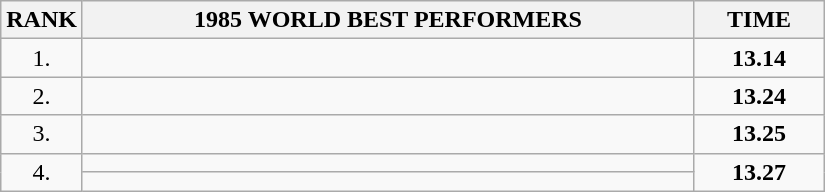<table class="wikitable sortable">
<tr>
<th>RANK</th>
<th align="center" style="width: 25em">1985 WORLD BEST PERFORMERS</th>
<th align="center" style="width: 5em">TIME</th>
</tr>
<tr>
<td align="center">1.</td>
<td></td>
<td align="center"><strong>13.14</strong></td>
</tr>
<tr>
<td align="center">2.</td>
<td></td>
<td align="center"><strong>13.24</strong></td>
</tr>
<tr>
<td align="center">3.</td>
<td></td>
<td align="center"><strong>13.25</strong></td>
</tr>
<tr>
<td rowspan=2 align="center">4.</td>
<td></td>
<td rowspan=2 align="center"><strong>13.27</strong></td>
</tr>
<tr>
<td></td>
</tr>
</table>
